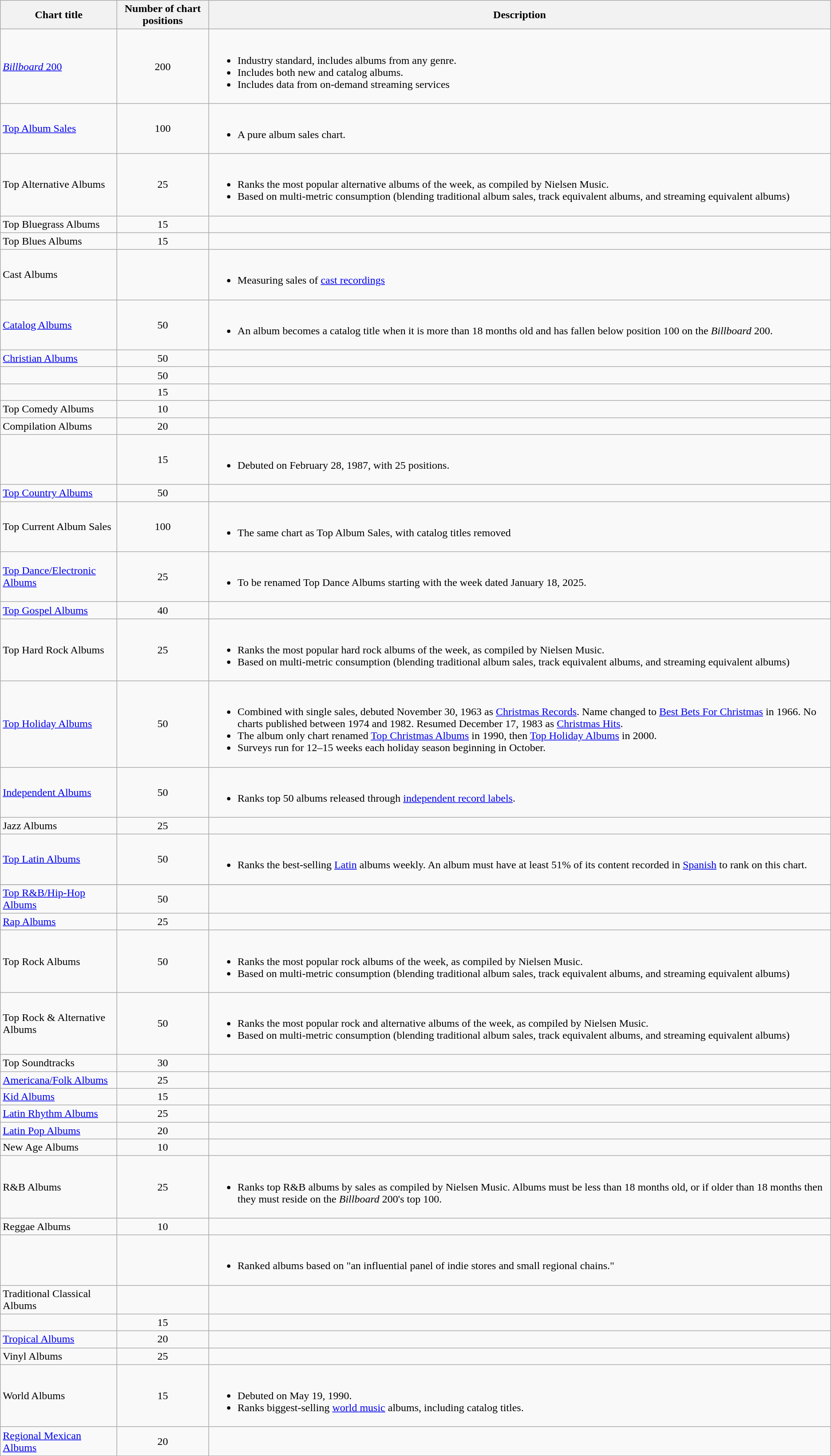<table class="wikitable sortable">
<tr>
<th>Chart title</th>
<th>Number of chart positions</th>
<th class="unsortable">Description</th>
</tr>
<tr>
<td><a href='#'><em>Billboard</em> 200</a></td>
<td align=center>200</td>
<td><br><ul><li>Industry standard, includes albums from any genre.</li><li>Includes both new and catalog albums.</li><li>Includes data from on-demand streaming services</li></ul></td>
</tr>
<tr>
<td><a href='#'>Top Album Sales</a></td>
<td align=center>100</td>
<td><br><ul><li>A pure album sales chart.</li></ul></td>
</tr>
<tr>
<td>Top Alternative Albums </td>
<td align=center>25</td>
<td><br><ul><li>Ranks the most popular alternative albums of the week, as compiled by Nielsen Music.</li><li>Based on multi-metric consumption (blending traditional album sales, track equivalent albums, and streaming equivalent albums)</li></ul></td>
</tr>
<tr>
<td>Top Bluegrass Albums </td>
<td align=center>15</td>
<td></td>
</tr>
<tr>
<td>Top Blues Albums </td>
<td align=center>15</td>
<td></td>
</tr>
<tr>
<td>Cast Albums</td>
<td align=center></td>
<td><br><ul><li>Measuring sales of <a href='#'>cast recordings</a></li></ul></td>
</tr>
<tr>
<td><a href='#'>Catalog Albums</a></td>
<td align=center>50</td>
<td><br><ul><li>An album becomes a catalog title when it is more than 18 months old and has fallen below position 100 on the <em>Billboard</em> 200.</li></ul></td>
</tr>
<tr>
<td><a href='#'>Christian Albums</a></td>
<td align=center>50</td>
<td></td>
</tr>
<tr>
<td></td>
<td align=center>50</td>
<td></td>
</tr>
<tr>
<td></td>
<td align=center>15</td>
<td></td>
</tr>
<tr>
<td>Top Comedy Albums </td>
<td align=center>10</td>
<td></td>
</tr>
<tr>
<td>Compilation Albums</td>
<td align=center>20</td>
<td></td>
</tr>
<tr>
<td></td>
<td align=center>15</td>
<td><br><ul><li>Debuted on February 28, 1987, with 25 positions.</li></ul></td>
</tr>
<tr>
<td><a href='#'>Top Country Albums</a></td>
<td align=center>50</td>
<td></td>
</tr>
<tr>
<td>Top Current Album Sales</td>
<td align=center>100</td>
<td><br><ul><li>The same chart as Top Album Sales, with catalog titles removed</li></ul></td>
</tr>
<tr>
<td><a href='#'>Top Dance/Electronic Albums</a></td>
<td align=center>25</td>
<td><br><ul><li>To be renamed Top Dance Albums starting with the week dated January 18, 2025.</li></ul></td>
</tr>
<tr>
<td><a href='#'>Top Gospel Albums</a> </td>
<td align=center>40</td>
<td></td>
</tr>
<tr>
<td>Top Hard Rock Albums </td>
<td align=center>25</td>
<td><br><ul><li>Ranks the most popular hard rock albums of the week, as compiled by Nielsen Music.</li><li>Based on multi-metric consumption (blending traditional album sales, track equivalent albums, and streaming equivalent albums)</li></ul></td>
</tr>
<tr>
<td><a href='#'>Top Holiday Albums</a></td>
<td align=center>50</td>
<td><br><ul><li>Combined with single sales, debuted November 30, 1963 as <a href='#'>Christmas Records</a>. Name changed to <a href='#'>Best Bets For Christmas</a> in 1966.  No charts published between 1974 and 1982. Resumed December 17, 1983 as <a href='#'>Christmas Hits</a>.</li><li>The album only chart renamed <a href='#'>Top Christmas Albums</a> in 1990, then <a href='#'>Top Holiday Albums</a> in 2000.</li><li>Surveys run for 12–15 weeks each holiday season beginning in October.</li></ul></td>
</tr>
<tr>
<td><a href='#'>Independent Albums</a></td>
<td align=center>50</td>
<td><br><ul><li>Ranks top 50 albums released through <a href='#'>independent record labels</a>.</li></ul></td>
</tr>
<tr>
<td>Jazz Albums </td>
<td align=center>25</td>
<td></td>
</tr>
<tr>
<td><a href='#'>Top Latin Albums</a></td>
<td align=center>50</td>
<td><br><ul><li>Ranks the best-selling <a href='#'>Latin</a> albums weekly. An album must have at least 51% of its content recorded in <a href='#'>Spanish</a> to rank on this chart.</li></ul></td>
</tr>
<tr>
</tr>
<tr>
<td><a href='#'>Top R&B/Hip-Hop Albums</a></td>
<td align=center>50</td>
<td></td>
</tr>
<tr>
<td><a href='#'>Rap Albums</a></td>
<td align=center>25</td>
<td></td>
</tr>
<tr>
<td>Top Rock Albums </td>
<td align=center>50</td>
<td><br><ul><li>Ranks the most popular rock albums of the week, as compiled by Nielsen Music.</li><li>Based on multi-metric consumption (blending traditional album sales, track equivalent albums, and streaming equivalent albums)</li></ul></td>
</tr>
<tr>
<td>Top Rock & Alternative Albums </td>
<td align=center>50</td>
<td><br><ul><li>Ranks the most popular rock and alternative albums of the week, as compiled by Nielsen Music.</li><li>Based on multi-metric consumption (blending traditional album sales, track equivalent albums, and streaming equivalent albums)</li></ul></td>
</tr>
<tr>
<td>Top Soundtracks </td>
<td align=center>30</td>
<td></td>
</tr>
<tr>
<td><a href='#'>Americana/Folk Albums</a></td>
<td align=center>25</td>
<td></td>
</tr>
<tr>
<td><a href='#'>Kid Albums</a></td>
<td align=center>15</td>
<td></td>
</tr>
<tr>
<td><a href='#'>Latin Rhythm Albums</a></td>
<td align=center>25</td>
<td></td>
</tr>
<tr>
<td><a href='#'>Latin Pop Albums</a></td>
<td align=center>20</td>
<td></td>
</tr>
<tr>
<td>New Age Albums</td>
<td align=center>10</td>
<td></td>
</tr>
<tr>
<td>R&B Albums</td>
<td align=center>25</td>
<td><br><ul><li>Ranks top R&B albums by sales as compiled by Nielsen Music. Albums must be less than 18 months old, or if older than 18 months then they must reside on the <em>Billboard</em> 200's top 100.</li></ul></td>
</tr>
<tr>
<td>Reggae Albums </td>
<td align=center>10</td>
<td></td>
</tr>
<tr>
<td></td>
<td align=center></td>
<td><br><ul><li>Ranked albums based on "an influential panel of indie stores and small regional chains."</li></ul></td>
</tr>
<tr>
<td>Traditional Classical Albums</td>
<td align=center></td>
<td></td>
</tr>
<tr>
<td></td>
<td align=center>15</td>
<td></td>
</tr>
<tr>
<td><a href='#'>Tropical Albums</a></td>
<td align=center>20</td>
<td></td>
</tr>
<tr>
<td>Vinyl Albums </td>
<td align=center>25</td>
<td></td>
</tr>
<tr>
<td>World Albums</td>
<td align=center>15</td>
<td><br><ul><li>Debuted on May 19, 1990.</li><li>Ranks biggest-selling <a href='#'>world music</a> albums, including catalog titles.</li></ul></td>
</tr>
<tr>
<td><a href='#'>Regional Mexican Albums</a> </td>
<td align=center>20</td>
<td></td>
</tr>
</table>
